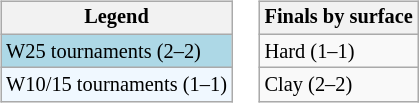<table>
<tr valign=top>
<td><br><table class=wikitable style="font-size:85%">
<tr>
<th>Legend</th>
</tr>
<tr style="background:lightblue;">
<td>W25 tournaments (2–2)</td>
</tr>
<tr style="background:#f0f8ff;">
<td>W10/15 tournaments (1–1)</td>
</tr>
</table>
</td>
<td><br><table class=wikitable style="font-size:85%">
<tr>
<th>Finals by surface</th>
</tr>
<tr>
<td>Hard (1–1)</td>
</tr>
<tr>
<td>Clay (2–2)</td>
</tr>
</table>
</td>
</tr>
</table>
